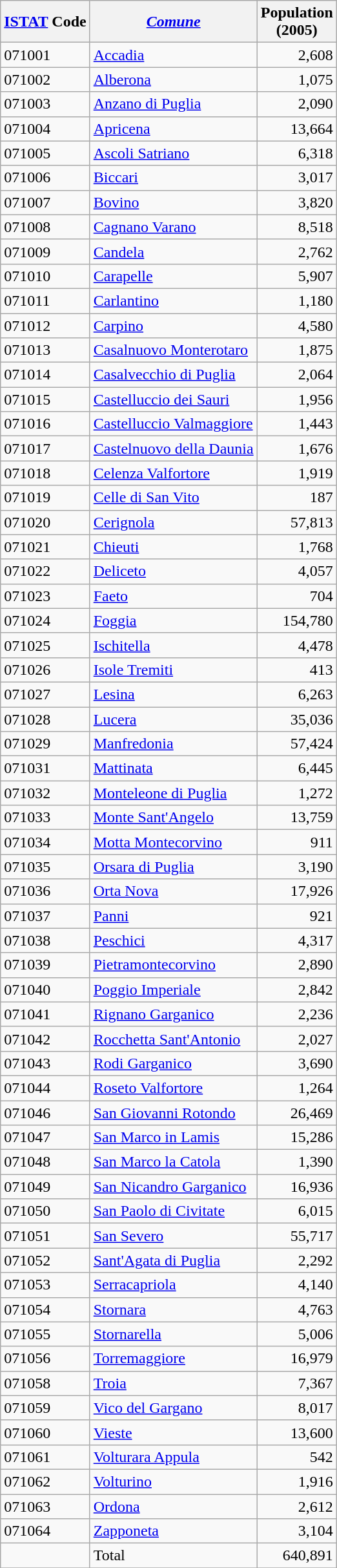<table class="wikitable sortable">
<tr>
<th><a href='#'>ISTAT</a> Code</th>
<th><em><a href='#'>Comune</a></em></th>
<th>Population <br>(2005)</th>
</tr>
<tr>
<td>071001</td>
<td><a href='#'>Accadia</a></td>
<td align="right">2,608</td>
</tr>
<tr>
<td>071002</td>
<td><a href='#'>Alberona</a></td>
<td align="right">1,075</td>
</tr>
<tr>
<td>071003</td>
<td><a href='#'>Anzano di Puglia</a></td>
<td align="right">2,090</td>
</tr>
<tr>
<td>071004</td>
<td><a href='#'>Apricena</a></td>
<td align="right">13,664</td>
</tr>
<tr>
<td>071005</td>
<td><a href='#'>Ascoli Satriano</a></td>
<td align="right">6,318</td>
</tr>
<tr>
<td>071006</td>
<td><a href='#'>Biccari</a></td>
<td align="right">3,017</td>
</tr>
<tr>
<td>071007</td>
<td><a href='#'>Bovino</a></td>
<td align="right">3,820</td>
</tr>
<tr>
<td>071008</td>
<td><a href='#'>Cagnano Varano</a></td>
<td align="right">8,518</td>
</tr>
<tr>
<td>071009</td>
<td><a href='#'>Candela</a></td>
<td align="right">2,762</td>
</tr>
<tr>
<td>071010</td>
<td><a href='#'>Carapelle</a></td>
<td align="right">5,907</td>
</tr>
<tr>
<td>071011</td>
<td><a href='#'>Carlantino</a></td>
<td align="right">1,180</td>
</tr>
<tr>
<td>071012</td>
<td><a href='#'>Carpino</a></td>
<td align="right">4,580</td>
</tr>
<tr>
<td>071013</td>
<td><a href='#'>Casalnuovo Monterotaro</a></td>
<td align="right">1,875</td>
</tr>
<tr>
<td>071014</td>
<td><a href='#'>Casalvecchio di Puglia</a></td>
<td align="right">2,064</td>
</tr>
<tr>
<td>071015</td>
<td><a href='#'>Castelluccio dei Sauri</a></td>
<td align="right">1,956</td>
</tr>
<tr>
<td>071016</td>
<td><a href='#'>Castelluccio Valmaggiore</a></td>
<td align="right">1,443</td>
</tr>
<tr>
<td>071017</td>
<td><a href='#'>Castelnuovo della Daunia</a></td>
<td align="right">1,676</td>
</tr>
<tr>
<td>071018</td>
<td><a href='#'>Celenza Valfortore</a></td>
<td align="right">1,919</td>
</tr>
<tr>
<td>071019</td>
<td><a href='#'>Celle di San Vito</a></td>
<td align="right">187</td>
</tr>
<tr>
<td>071020</td>
<td><a href='#'>Cerignola</a></td>
<td align="right">57,813</td>
</tr>
<tr>
<td>071021</td>
<td><a href='#'>Chieuti</a></td>
<td align="right">1,768</td>
</tr>
<tr>
<td>071022</td>
<td><a href='#'>Deliceto</a></td>
<td align="right">4,057</td>
</tr>
<tr>
<td>071023</td>
<td><a href='#'>Faeto</a></td>
<td align="right">704</td>
</tr>
<tr>
<td>071024</td>
<td><a href='#'>Foggia</a></td>
<td align="right">154,780</td>
</tr>
<tr>
<td>071025</td>
<td><a href='#'>Ischitella</a></td>
<td align="right">4,478</td>
</tr>
<tr>
<td>071026</td>
<td><a href='#'>Isole Tremiti</a></td>
<td align="right">413</td>
</tr>
<tr>
<td>071027</td>
<td><a href='#'>Lesina</a></td>
<td align="right">6,263</td>
</tr>
<tr>
<td>071028</td>
<td><a href='#'>Lucera</a></td>
<td align="right">35,036</td>
</tr>
<tr>
<td>071029</td>
<td><a href='#'>Manfredonia</a></td>
<td align="right">57,424</td>
</tr>
<tr>
<td>071031</td>
<td><a href='#'>Mattinata</a></td>
<td align="right">6,445</td>
</tr>
<tr>
<td>071032</td>
<td><a href='#'>Monteleone di Puglia</a></td>
<td align="right">1,272</td>
</tr>
<tr>
<td>071033</td>
<td><a href='#'>Monte Sant'Angelo</a></td>
<td align="right">13,759</td>
</tr>
<tr>
<td>071034</td>
<td><a href='#'>Motta Montecorvino</a></td>
<td align="right">911</td>
</tr>
<tr>
<td>071035</td>
<td><a href='#'>Orsara di Puglia</a></td>
<td align="right">3,190</td>
</tr>
<tr>
<td>071036</td>
<td><a href='#'>Orta Nova</a></td>
<td align="right">17,926</td>
</tr>
<tr>
<td>071037</td>
<td><a href='#'>Panni</a></td>
<td align="right">921</td>
</tr>
<tr>
<td>071038</td>
<td><a href='#'>Peschici</a></td>
<td align="right">4,317</td>
</tr>
<tr>
<td>071039</td>
<td><a href='#'>Pietramontecorvino</a></td>
<td align="right">2,890</td>
</tr>
<tr>
<td>071040</td>
<td><a href='#'>Poggio Imperiale</a></td>
<td align="right">2,842</td>
</tr>
<tr>
<td>071041</td>
<td><a href='#'>Rignano Garganico</a></td>
<td align="right">2,236</td>
</tr>
<tr>
<td>071042</td>
<td><a href='#'>Rocchetta Sant'Antonio</a></td>
<td align="right">2,027</td>
</tr>
<tr>
<td>071043</td>
<td><a href='#'>Rodi Garganico</a></td>
<td align="right">3,690</td>
</tr>
<tr>
<td>071044</td>
<td><a href='#'>Roseto Valfortore</a></td>
<td align="right">1,264</td>
</tr>
<tr>
<td>071046</td>
<td><a href='#'>San Giovanni Rotondo</a></td>
<td align="right">26,469</td>
</tr>
<tr>
<td>071047</td>
<td><a href='#'>San Marco in Lamis</a></td>
<td align="right">15,286</td>
</tr>
<tr>
<td>071048</td>
<td><a href='#'>San Marco la Catola</a></td>
<td align="right">1,390</td>
</tr>
<tr>
<td>071049</td>
<td><a href='#'>San Nicandro Garganico</a></td>
<td align="right">16,936</td>
</tr>
<tr>
<td>071050</td>
<td><a href='#'>San Paolo di Civitate</a></td>
<td align="right">6,015</td>
</tr>
<tr>
<td>071051</td>
<td><a href='#'>San Severo</a></td>
<td align="right">55,717</td>
</tr>
<tr>
<td>071052</td>
<td><a href='#'>Sant'Agata di Puglia</a></td>
<td align="right">2,292</td>
</tr>
<tr>
<td>071053</td>
<td><a href='#'>Serracapriola</a></td>
<td align="right">4,140</td>
</tr>
<tr>
<td>071054</td>
<td><a href='#'>Stornara</a></td>
<td align="right">4,763</td>
</tr>
<tr>
<td>071055</td>
<td><a href='#'>Stornarella</a></td>
<td align="right">5,006</td>
</tr>
<tr>
<td>071056</td>
<td><a href='#'>Torremaggiore</a></td>
<td align="right">16,979</td>
</tr>
<tr>
<td>071058</td>
<td><a href='#'>Troia</a></td>
<td align="right">7,367</td>
</tr>
<tr>
<td>071059</td>
<td><a href='#'>Vico del Gargano</a></td>
<td align="right">8,017</td>
</tr>
<tr>
<td>071060</td>
<td><a href='#'>Vieste</a></td>
<td align="right">13,600</td>
</tr>
<tr>
<td>071061</td>
<td><a href='#'>Volturara Appula</a></td>
<td align="right">542</td>
</tr>
<tr>
<td>071062</td>
<td><a href='#'>Volturino</a></td>
<td align="right">1,916</td>
</tr>
<tr>
<td>071063</td>
<td><a href='#'>Ordona</a></td>
<td align="right">2,612</td>
</tr>
<tr>
<td>071064</td>
<td><a href='#'>Zapponeta</a></td>
<td align="right">3,104</td>
</tr>
<tr>
<td></td>
<td>Total</td>
<td align="right">640,891</td>
</tr>
<tr>
</tr>
</table>
